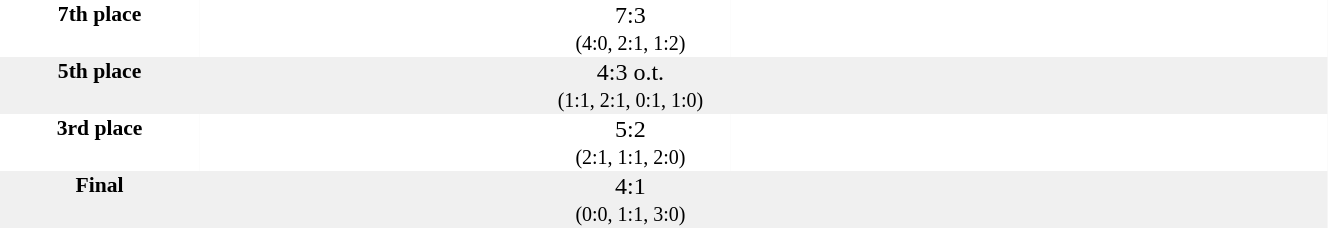<table style="width: 70%; background: #F0F0F0;" cellspacing="0">
<tr style="background: #FFFFFF;" valign="top">
<td align="center" width="15%" style="font-size:90%;"><strong>7th place</strong></td>
<td width="25%" align="right"></td>
<td width="15%" align="center">7:3<br><small>(4:0, 2:1, 1:2)</small></td>
<td width="25%" align="left"></td>
<td style="font-size:85%;"></td>
</tr>
<tr valign="top">
<td align="center" style="font-size:90%;"><strong>5th place</strong></td>
<td align="right"></td>
<td align="center">4:3 o.t.<br><small>(1:1, 2:1, 0:1, 1:0)</small></td>
<td align="left"></td>
<td style="font-size:85%;"></td>
</tr>
<tr style="background: #FFFFFF;" valign="top">
<td align="center" width="15%" style="font-size:90%;"><strong>3rd place</strong></td>
<td align="right"></td>
<td align="center">5:2<br><small>(2:1, 1:1, 2:0)</small></td>
<td align="left"></td>
<td style="font-size:85%;"></td>
</tr>
<tr valign="top">
<td align="center" style="font-size:90%;"><strong>Final</strong></td>
<td align="right"></td>
<td align="center">4:1<br><small>(0:0, 1:1, 3:0)</small></td>
<td align="left"></td>
<td style="font-size:85%;"></td>
</tr>
</table>
